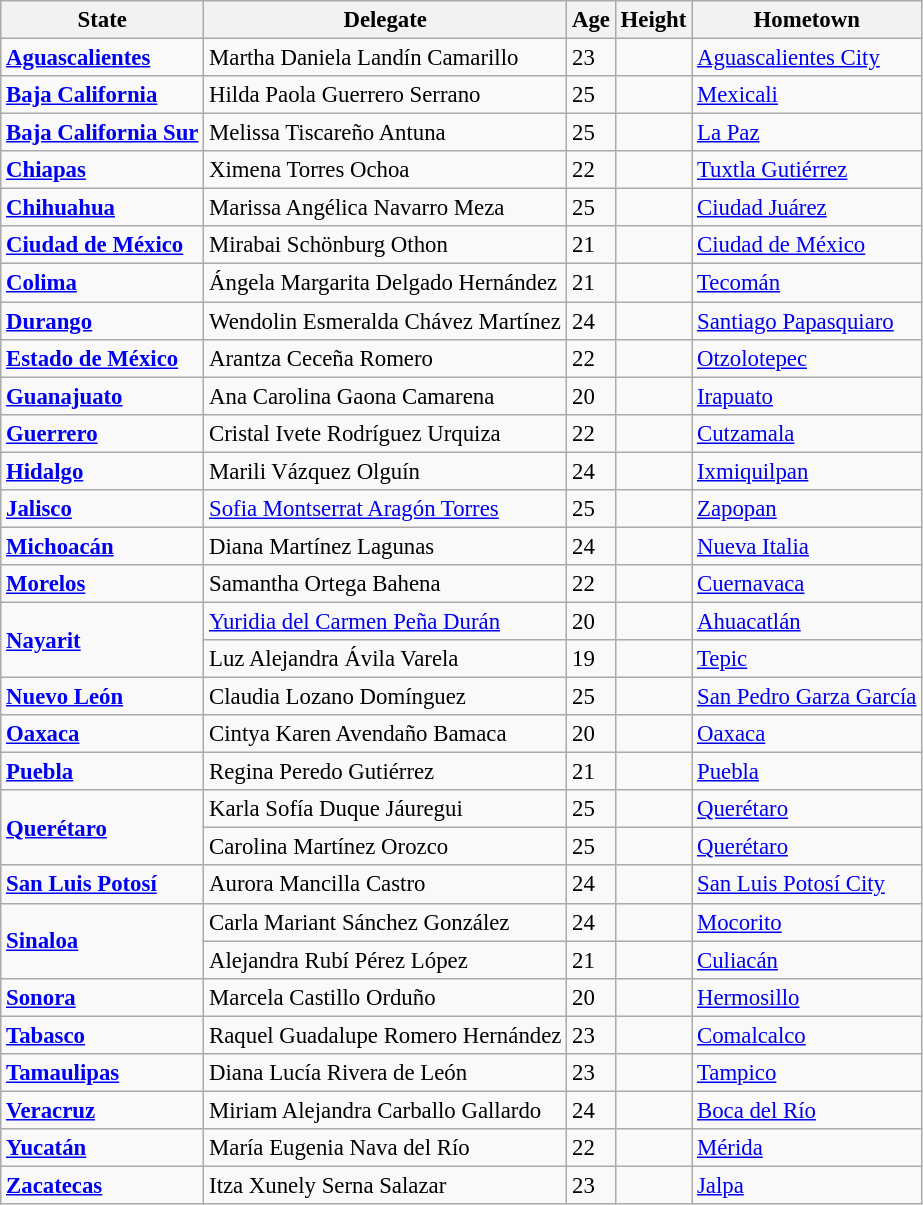<table class="wikitable sortable" style="font-size: 95%;">
<tr>
<th>State</th>
<th>Delegate</th>
<th>Age</th>
<th>Height</th>
<th>Hometown</th>
</tr>
<tr>
<td><strong> <a href='#'>Aguascalientes</a></strong></td>
<td>Martha Daniela Landín Camarillo</td>
<td>23</td>
<td></td>
<td><a href='#'>Aguascalientes City</a></td>
</tr>
<tr>
<td><strong> <a href='#'>Baja California</a></strong></td>
<td>Hilda Paola Guerrero Serrano</td>
<td>25</td>
<td></td>
<td><a href='#'>Mexicali</a></td>
</tr>
<tr>
<td><strong> <a href='#'>Baja California Sur</a></strong></td>
<td>Melissa Tiscareño Antuna</td>
<td>25</td>
<td></td>
<td><a href='#'>La Paz</a></td>
</tr>
<tr>
<td><strong> <a href='#'>Chiapas</a></strong></td>
<td>Ximena Torres Ochoa</td>
<td>22</td>
<td></td>
<td><a href='#'>Tuxtla Gutiérrez</a></td>
</tr>
<tr>
<td><strong> <a href='#'>Chihuahua</a></strong></td>
<td>Marissa Angélica Navarro Meza</td>
<td>25</td>
<td></td>
<td><a href='#'>Ciudad Juárez</a></td>
</tr>
<tr>
<td><strong> <a href='#'>Ciudad de México</a></strong></td>
<td>Mirabai Schönburg Othon</td>
<td>21</td>
<td></td>
<td><a href='#'>Ciudad de México</a></td>
</tr>
<tr>
<td><strong> <a href='#'>Colima</a></strong></td>
<td>Ángela Margarita Delgado Hernández</td>
<td>21</td>
<td></td>
<td><a href='#'>Tecomán</a></td>
</tr>
<tr>
<td><strong> <a href='#'>Durango</a></strong></td>
<td>Wendolin Esmeralda Chávez Martínez</td>
<td>24</td>
<td></td>
<td><a href='#'>Santiago Papasquiaro</a></td>
</tr>
<tr>
<td><strong> <a href='#'>Estado de México</a></strong></td>
<td>Arantza Ceceña Romero</td>
<td>22</td>
<td></td>
<td><a href='#'>Otzolotepec</a></td>
</tr>
<tr>
<td><strong> <a href='#'>Guanajuato</a></strong></td>
<td>Ana Carolina Gaona Camarena</td>
<td>20</td>
<td></td>
<td><a href='#'>Irapuato</a></td>
</tr>
<tr>
<td><strong> <a href='#'>Guerrero</a></strong></td>
<td>Cristal Ivete Rodríguez Urquiza</td>
<td>22</td>
<td></td>
<td><a href='#'>Cutzamala</a></td>
</tr>
<tr>
<td><strong> <a href='#'>Hidalgo</a></strong></td>
<td>Marili Vázquez Olguín</td>
<td>24</td>
<td></td>
<td><a href='#'>Ixmiquilpan</a></td>
</tr>
<tr>
<td><strong> <a href='#'>Jalisco</a></strong></td>
<td><a href='#'>Sofia Montserrat Aragón Torres</a></td>
<td>25</td>
<td></td>
<td><a href='#'>Zapopan</a></td>
</tr>
<tr>
<td><strong> <a href='#'>Michoacán</a></strong></td>
<td>Diana Martínez Lagunas</td>
<td>24</td>
<td></td>
<td><a href='#'>Nueva Italia</a></td>
</tr>
<tr>
<td><strong> <a href='#'>Morelos</a></strong></td>
<td>Samantha Ortega Bahena</td>
<td>22</td>
<td></td>
<td><a href='#'>Cuernavaca</a></td>
</tr>
<tr>
<td rowspan=2><strong> <a href='#'>Nayarit</a></strong></td>
<td><a href='#'>Yuridia del Carmen Peña Durán</a></td>
<td>20</td>
<td></td>
<td><a href='#'>Ahuacatlán</a></td>
</tr>
<tr>
<td>Luz Alejandra Ávila Varela</td>
<td>19</td>
<td></td>
<td><a href='#'>Tepic</a></td>
</tr>
<tr>
<td><strong> <a href='#'>Nuevo León</a></strong></td>
<td>Claudia Lozano Domínguez</td>
<td>25</td>
<td></td>
<td><a href='#'>San Pedro Garza García</a></td>
</tr>
<tr>
<td><strong> <a href='#'>Oaxaca</a></strong></td>
<td>Cintya Karen Avendaño Bamaca</td>
<td>20</td>
<td></td>
<td><a href='#'>Oaxaca</a></td>
</tr>
<tr>
<td><strong> <a href='#'>Puebla</a></strong></td>
<td>Regina Peredo Gutiérrez</td>
<td>21</td>
<td></td>
<td><a href='#'>Puebla</a></td>
</tr>
<tr>
<td rowspan=2><strong> <a href='#'>Querétaro</a></strong></td>
<td>Karla Sofía Duque Jáuregui</td>
<td>25</td>
<td></td>
<td><a href='#'>Querétaro</a></td>
</tr>
<tr>
<td>Carolina Martínez Orozco</td>
<td>25</td>
<td></td>
<td><a href='#'>Querétaro</a></td>
</tr>
<tr>
<td><strong> <a href='#'>San Luis Potosí</a></strong></td>
<td>Aurora Mancilla Castro</td>
<td>24</td>
<td></td>
<td><a href='#'>San Luis Potosí City</a></td>
</tr>
<tr>
<td rowspan=2><strong> <a href='#'>Sinaloa</a></strong></td>
<td>Carla Mariant Sánchez González</td>
<td>24</td>
<td></td>
<td><a href='#'>Mocorito</a></td>
</tr>
<tr>
<td>Alejandra Rubí Pérez López</td>
<td>21</td>
<td></td>
<td><a href='#'>Culiacán</a></td>
</tr>
<tr>
<td><strong> <a href='#'>Sonora</a></strong></td>
<td>Marcela Castillo Orduño</td>
<td>20</td>
<td></td>
<td><a href='#'>Hermosillo</a></td>
</tr>
<tr>
<td><strong> <a href='#'>Tabasco</a></strong></td>
<td>Raquel Guadalupe Romero Hernández</td>
<td>23</td>
<td></td>
<td><a href='#'>Comalcalco</a></td>
</tr>
<tr>
<td><strong> <a href='#'>Tamaulipas</a></strong></td>
<td>Diana Lucía Rivera de León</td>
<td>23</td>
<td></td>
<td><a href='#'>Tampico</a></td>
</tr>
<tr>
<td><strong> <a href='#'>Veracruz</a></strong></td>
<td>Miriam Alejandra Carballo Gallardo</td>
<td>24</td>
<td></td>
<td><a href='#'>Boca del Río</a></td>
</tr>
<tr>
<td><strong> <a href='#'>Yucatán</a></strong></td>
<td>María Eugenia Nava del Río</td>
<td>22</td>
<td></td>
<td><a href='#'>Mérida</a></td>
</tr>
<tr>
<td><strong> <a href='#'>Zacatecas</a></strong></td>
<td>Itza Xunely Serna Salazar</td>
<td>23</td>
<td></td>
<td><a href='#'>Jalpa</a></td>
</tr>
</table>
